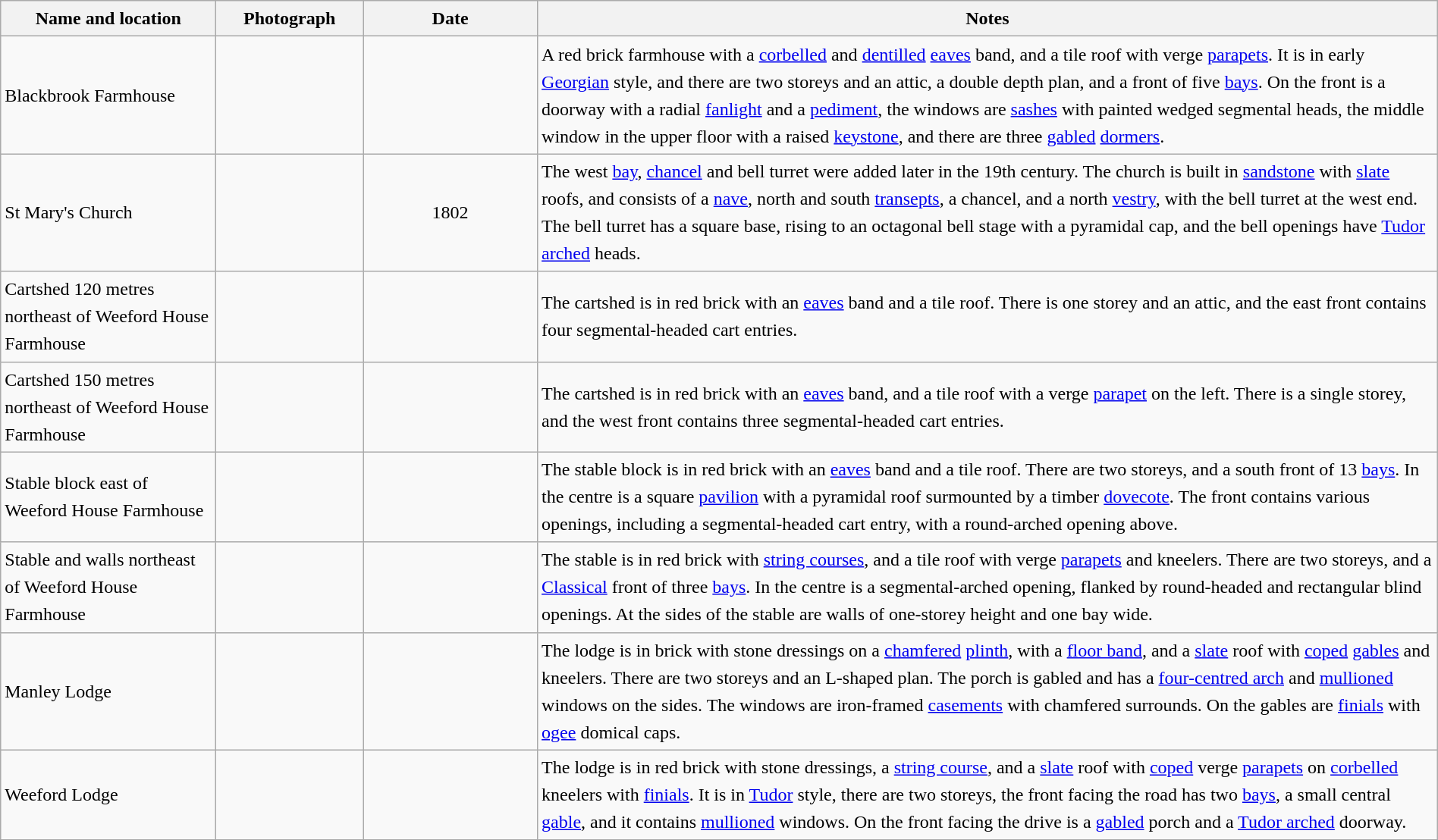<table class="wikitable sortable plainrowheaders" style="width:100%;border:0px;text-align:left;line-height:150%;">
<tr>
<th scope="col"  style="width:150px">Name and location</th>
<th scope="col"  style="width:100px" class="unsortable">Photograph</th>
<th scope="col"  style="width:120px">Date</th>
<th scope="col"  style="width:650px" class="unsortable">Notes</th>
</tr>
<tr>
<td>Blackbrook Farmhouse<br><small></small></td>
<td></td>
<td align="center"></td>
<td>A red brick farmhouse with a <a href='#'>corbelled</a> and <a href='#'>dentilled</a> <a href='#'>eaves</a> band, and a tile roof with verge <a href='#'>parapets</a>.  It is in early <a href='#'>Georgian</a> style, and there are two storeys and an attic, a double depth plan, and a front of five <a href='#'>bays</a>.  On the front is a doorway with a radial <a href='#'>fanlight</a> and a <a href='#'>pediment</a>, the windows are <a href='#'>sashes</a> with painted wedged segmental heads, the middle window in the upper floor with a raised <a href='#'>keystone</a>, and there are three <a href='#'>gabled</a> <a href='#'>dormers</a>.</td>
</tr>
<tr>
<td>St Mary's Church<br><small></small></td>
<td></td>
<td align="center">1802</td>
<td>The west <a href='#'>bay</a>, <a href='#'>chancel</a> and bell turret were added later in the 19th century.  The church is built in <a href='#'>sandstone</a> with <a href='#'>slate</a> roofs, and consists of a <a href='#'>nave</a>, north and south <a href='#'>transepts</a>, a chancel, and a north <a href='#'>vestry</a>, with the bell turret at the west end.  The bell turret has a square base, rising to an octagonal bell stage with a pyramidal cap, and the bell openings have <a href='#'>Tudor arched</a> heads.</td>
</tr>
<tr>
<td>Cartshed 120 metres northeast of Weeford House Farmhouse<br><small></small></td>
<td></td>
<td align="center"></td>
<td>The cartshed is in red brick with an <a href='#'>eaves</a> band and a tile roof.  There is one storey and an attic, and the east front contains four segmental-headed cart entries.</td>
</tr>
<tr>
<td>Cartshed 150 metres northeast of Weeford House Farmhouse<br><small></small></td>
<td></td>
<td align="center"></td>
<td>The cartshed is in red brick with an <a href='#'>eaves</a> band, and a tile roof with a verge <a href='#'>parapet</a> on the left.  There is a single storey, and the west front contains three segmental-headed cart entries.</td>
</tr>
<tr>
<td>Stable block east of Weeford House Farmhouse<br><small></small></td>
<td></td>
<td align="center"></td>
<td>The stable block is in red brick with an <a href='#'>eaves</a> band and a tile roof.  There are two storeys, and a south front of 13 <a href='#'>bays</a>.  In the centre is a square <a href='#'>pavilion</a> with a pyramidal roof surmounted by a timber <a href='#'>dovecote</a>.  The front contains various openings, including a segmental-headed cart entry, with a round-arched opening above.</td>
</tr>
<tr>
<td>Stable and walls northeast of Weeford House Farmhouse<br><small></small></td>
<td></td>
<td align="center"></td>
<td>The stable is in red brick with <a href='#'>string courses</a>, and a tile roof with verge <a href='#'>parapets</a> and kneelers.  There are two storeys, and a <a href='#'>Classical</a> front of three <a href='#'>bays</a>.  In the centre is a segmental-arched opening, flanked by round-headed and rectangular blind openings.  At the sides of the stable are walls of one-storey height and one bay wide.</td>
</tr>
<tr>
<td>Manley Lodge<br><small></small></td>
<td></td>
<td align="center"></td>
<td>The lodge is in brick with stone dressings on a <a href='#'>chamfered</a> <a href='#'>plinth</a>, with a <a href='#'>floor band</a>, and a <a href='#'>slate</a> roof with <a href='#'>coped</a> <a href='#'>gables</a> and kneelers.  There are two storeys and an L-shaped plan.  The porch is gabled and has a <a href='#'>four-centred arch</a> and <a href='#'>mullioned</a> windows on the sides.  The windows are iron-framed <a href='#'>casements</a> with chamfered surrounds.  On the gables are <a href='#'>finials</a> with <a href='#'>ogee</a> domical caps.</td>
</tr>
<tr>
<td>Weeford Lodge<br><small></small></td>
<td></td>
<td align="center"></td>
<td>The lodge is in red brick with stone dressings, a <a href='#'>string course</a>, and a <a href='#'>slate</a> roof with <a href='#'>coped</a> verge <a href='#'>parapets</a> on <a href='#'>corbelled</a> kneelers with <a href='#'>finials</a>.  It is in <a href='#'>Tudor</a> style, there are two storeys, the front facing the road has two <a href='#'>bays</a>, a small central <a href='#'>gable</a>, and it contains <a href='#'>mullioned</a> windows.  On the front facing the drive is a <a href='#'>gabled</a> porch and a <a href='#'>Tudor arched</a> doorway.</td>
</tr>
<tr>
</tr>
</table>
